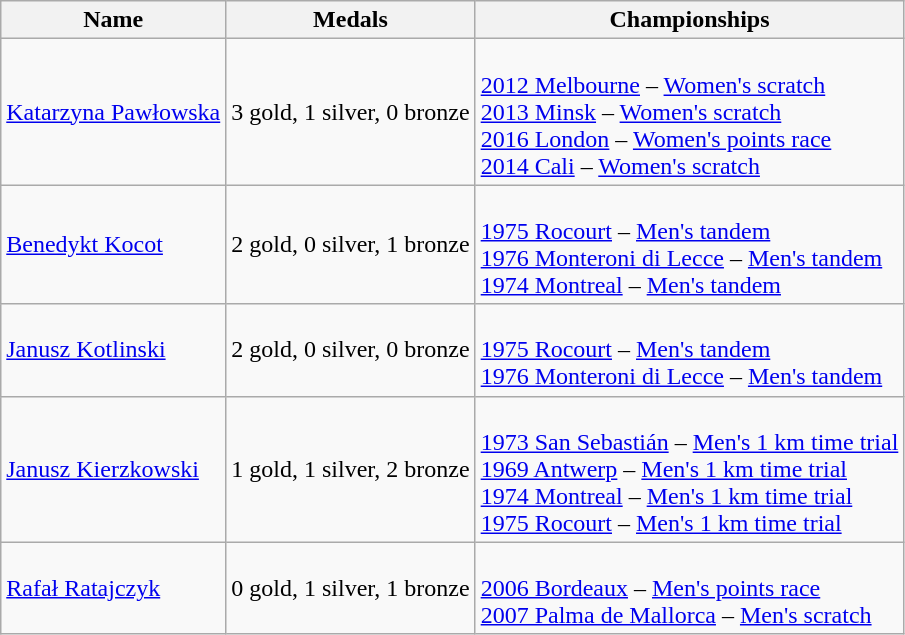<table class="wikitable">
<tr>
<th>Name</th>
<th>Medals</th>
<th>Championships</th>
</tr>
<tr>
<td><a href='#'>Katarzyna Pawłowska</a></td>
<td>3 gold, 1 silver, 0 bronze</td>
<td><br> <a href='#'>2012 Melbourne</a> – <a href='#'>Women's scratch</a><br> 
 <a href='#'>2013 Minsk</a> – <a href='#'>Women's scratch</a><br> 
 <a href='#'>2016 London</a> – <a href='#'>Women's points race</a><br>
 <a href='#'>2014 Cali</a> – <a href='#'>Women's scratch</a>  <br></td>
</tr>
<tr>
<td><a href='#'>Benedykt Kocot</a></td>
<td>2 gold, 0 silver, 1 bronze</td>
<td><br> <a href='#'>1975 Rocourt</a> – <a href='#'>Men's tandem</a><br>
 <a href='#'>1976 Monteroni di Lecce</a> – <a href='#'>Men's tandem</a><br>
 <a href='#'>1974 Montreal</a> – <a href='#'>Men's tandem</a><br></td>
</tr>
<tr>
<td><a href='#'>Janusz Kotlinski</a></td>
<td>2 gold, 0 silver, 0 bronze</td>
<td><br> <a href='#'>1975 Rocourt</a> – <a href='#'>Men's tandem</a><br>
 <a href='#'>1976 Monteroni di Lecce</a> – <a href='#'>Men's tandem</a><br></td>
</tr>
<tr>
<td><a href='#'>Janusz Kierzkowski</a></td>
<td>1 gold, 1 silver, 2 bronze</td>
<td><br> <a href='#'>1973 San Sebastián</a> – <a href='#'>Men's 1 km time trial</a><br> 
 <a href='#'>1969 Antwerp</a> – <a href='#'>Men's 1 km time trial</a><br>
 <a href='#'>1974 Montreal</a> – <a href='#'>Men's 1 km time trial</a><br>
 <a href='#'>1975 Rocourt</a> – <a href='#'>Men's 1 km time trial</a><br></td>
</tr>
<tr>
<td><a href='#'>Rafał Ratajczyk</a></td>
<td>0 gold, 1 silver, 1 bronze</td>
<td><br> <a href='#'>2006 Bordeaux</a> – <a href='#'>Men's points race</a><br>
 <a href='#'>2007 Palma de Mallorca</a> – <a href='#'>Men's scratch</a><br></td>
</tr>
</table>
